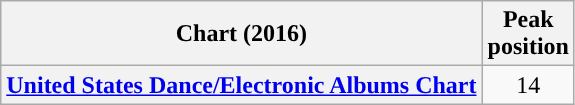<table class="wikitable plainrowheaders">
<tr>
<th scope="col">Chart (2016)</th>
<th scope="col">Peak<br>position</th>
</tr>
<tr>
<th scope="row"><a href='#'>United States Dance/Electronic Albums Chart</a></th>
<td align=center>14</td>
</tr>
</table>
